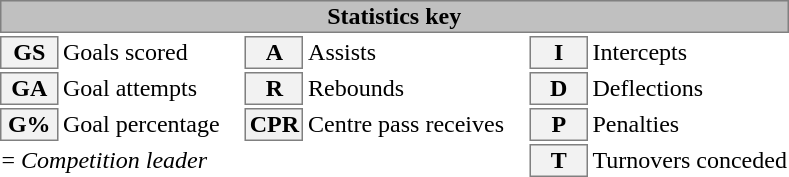<table class=toccolours>
<tr>
<th colspan=6 style="background-color:silver; border:solid 1px gray">Statistics key</th>
</tr>
<tr>
<td width=35px style="background-color:#F2F2F2; border:solid 1px gray; text-align:center"><strong>GS</strong></td>
<td>Goals scored</td>
<td width=35px style="background-color:#F2F2F2; border:solid 1px gray; text-align:center"><strong>A</strong></td>
<td>Assists</td>
<td width=30px style="background-color:#F2F2F2; border:solid 1px gray; text-align:center"><strong>I</strong></td>
<td>Intercepts</td>
</tr>
<tr>
<td width=35px style="background-color:#F2F2F2; border:solid 1px gray; text-align:center"><strong>GA</strong></td>
<td>Goal attempts</td>
<td width=35px style="background-color:#F2F2F2; border:solid 1px gray; text-align:center"><strong>R</strong></td>
<td>Rebounds</td>
<td width=35px style="background-color:#F2F2F2; border:solid 1px gray; text-align:center"><strong>D</strong></td>
<td>Deflections</td>
</tr>
<tr>
<td width=35px style="background-color:#F2F2F2; border:solid 1px gray; text-align:center"><strong>G%</strong></td>
<td style=padding-right:15px>Goal percentage</td>
<td width=35px style="background-color:#F2F2F2; border:solid 1px gray; text-align:center"><strong>CPR</strong></td>
<td style=padding-right:15px>Centre pass receives</td>
<td width=35px style="background-color:#F2F2F2; border:solid 1px gray; text-align:center"><strong>P</strong></td>
<td>Penalties</td>
</tr>
<tr>
<td colspan=4> = <em>Competition leader</em></td>
<td width=30px style="background-color:#F2F2F2; border:solid 1px gray; text-align:center"><strong>T</strong></td>
<td>Turnovers conceded</td>
</tr>
</table>
